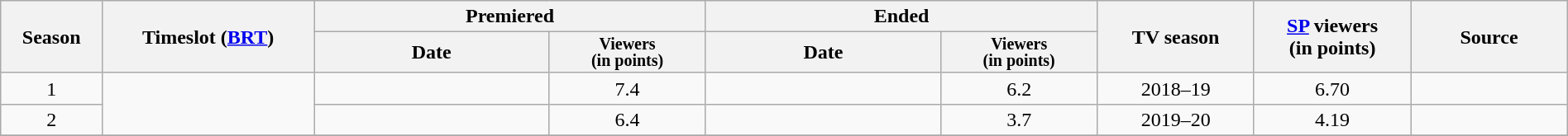<table class="wikitable" style="text-align:center; width:100%;">
<tr>
<th rowspan=2>Season</th>
<th rowspan=2>Timeslot (<a href='#'>BRT</a>)</th>
<th colspan=2 width="25%">Premiered</th>
<th colspan=2 width="25%">Ended</th>
<th rowspan=2 width="10%">TV season</th>
<th rowspan=2 width="10%"><a href='#'>SP</a> viewers<br>(in points)</th>
<th rowspan=2 width="10%">Source</th>
</tr>
<tr>
<th>Date</th>
<th span style="width:10%; font-size:smaller; font-weight:bold; line-height:100%;">Viewers<br>(in points)</th>
<th>Date</th>
<th span style="width:10%; font-size:smaller; font-weight:bold; line-height:100%;">Viewers<br>(in points)</th>
</tr>
<tr>
<td>1</td>
<td rowspan=2></td>
<td></td>
<td>7.4</td>
<td></td>
<td>6.2</td>
<td>2018–19</td>
<td>6.70</td>
<td><br></td>
</tr>
<tr>
<td>2</td>
<td></td>
<td>6.4</td>
<td></td>
<td>3.7</td>
<td>2019–20</td>
<td>4.19</td>
<td><br></td>
</tr>
<tr>
</tr>
</table>
